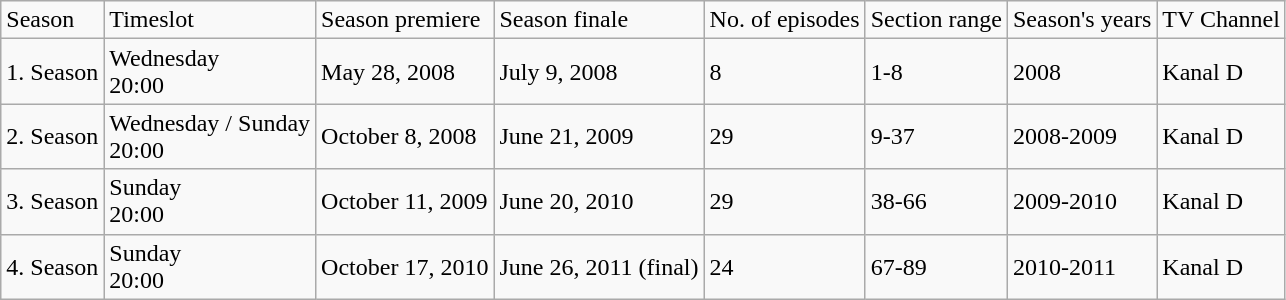<table class="wikitable">
<tr>
<td>Season</td>
<td>Timeslot</td>
<td>Season  premiere</td>
<td>Season  finale</td>
<td>No.  of episodes</td>
<td>Section  range</td>
<td>Season's  years</td>
<td>TV  Channel</td>
</tr>
<tr>
<td>1.      Season</td>
<td>Wednesday<br>20:00</td>
<td>May 28, 2008</td>
<td>July 9, 2008</td>
<td>8</td>
<td>1-8</td>
<td>2008</td>
<td>Kanal  D</td>
</tr>
<tr>
<td>2.      Season</td>
<td>Wednesday  / Sunday<br>20:00</td>
<td>October 8, 2008</td>
<td>June 21, 2009</td>
<td>29</td>
<td>9-37</td>
<td>2008-2009</td>
<td>Kanal  D</td>
</tr>
<tr>
<td>3.      Season</td>
<td>Sunday<br>20:00</td>
<td>October 11, 2009</td>
<td>June 20, 2010</td>
<td>29</td>
<td>38-66</td>
<td>2009-2010</td>
<td>Kanal  D</td>
</tr>
<tr>
<td>4.      Season</td>
<td>Sunday<br>20:00</td>
<td>October 17, 2010</td>
<td>June 26, 2011 (final)</td>
<td>24</td>
<td>67-89</td>
<td>2010-2011</td>
<td>Kanal  D</td>
</tr>
</table>
